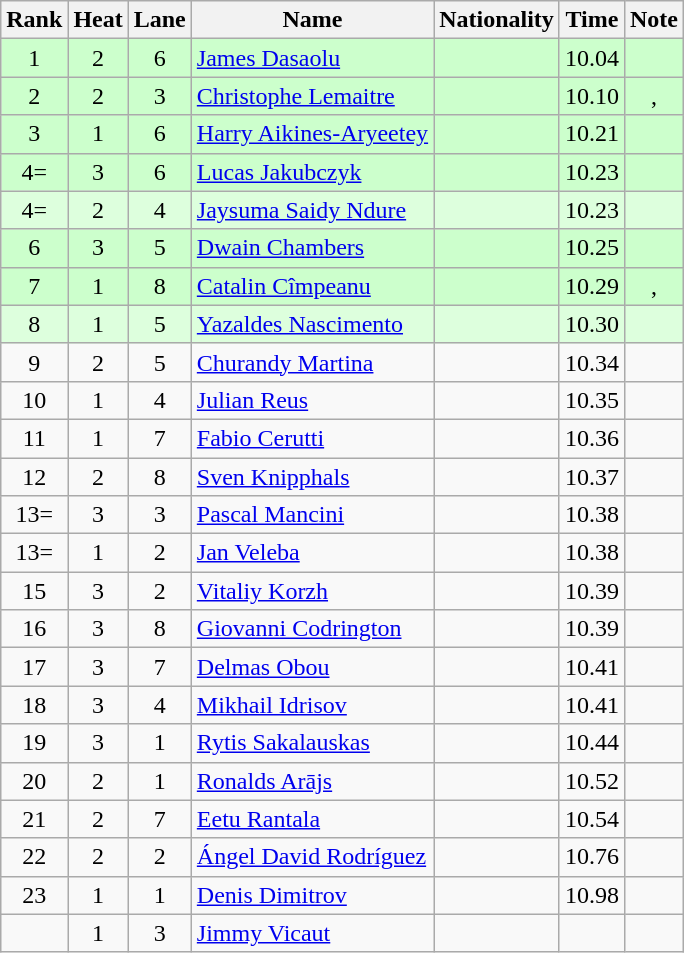<table class="wikitable sortable" style="text-align:center">
<tr>
<th>Rank</th>
<th>Heat</th>
<th>Lane</th>
<th>Name</th>
<th>Nationality</th>
<th>Time</th>
<th>Note</th>
</tr>
<tr bgcolor=ccffcc>
<td>1</td>
<td>2</td>
<td>6</td>
<td align=left><a href='#'>James Dasaolu</a></td>
<td align=left></td>
<td>10.04</td>
<td></td>
</tr>
<tr bgcolor=ccffcc>
<td>2</td>
<td>2</td>
<td>3</td>
<td align=left><a href='#'>Christophe Lemaitre</a></td>
<td align=left></td>
<td>10.10</td>
<td>, </td>
</tr>
<tr bgcolor=ccffcc>
<td>3</td>
<td>1</td>
<td>6</td>
<td align=left><a href='#'>Harry Aikines-Aryeetey</a></td>
<td align=left></td>
<td>10.21</td>
<td></td>
</tr>
<tr bgcolor=ccffcc>
<td>4=</td>
<td>3</td>
<td>6</td>
<td align=left><a href='#'>Lucas Jakubczyk</a></td>
<td align=left></td>
<td>10.23</td>
<td></td>
</tr>
<tr bgcolor=ddffdd>
<td>4=</td>
<td>2</td>
<td>4</td>
<td align=left><a href='#'>Jaysuma Saidy Ndure</a></td>
<td align=left></td>
<td>10.23</td>
<td></td>
</tr>
<tr bgcolor=ccffcc>
<td>6</td>
<td>3</td>
<td>5</td>
<td align=left><a href='#'>Dwain Chambers</a></td>
<td align=left></td>
<td>10.25</td>
<td></td>
</tr>
<tr bgcolor=ccffcc>
<td>7</td>
<td>1</td>
<td>8</td>
<td align=left><a href='#'>Catalin Cîmpeanu</a></td>
<td align=left></td>
<td>10.29</td>
<td>, </td>
</tr>
<tr bgcolor=ddffdd>
<td>8</td>
<td>1</td>
<td>5</td>
<td align=left><a href='#'>Yazaldes Nascimento</a></td>
<td align=left></td>
<td>10.30</td>
<td></td>
</tr>
<tr>
<td>9</td>
<td>2</td>
<td>5</td>
<td align=left><a href='#'>Churandy Martina</a></td>
<td align=left></td>
<td>10.34</td>
<td></td>
</tr>
<tr>
<td>10</td>
<td>1</td>
<td>4</td>
<td align=left><a href='#'>Julian Reus</a></td>
<td align=left></td>
<td>10.35</td>
<td></td>
</tr>
<tr>
<td>11</td>
<td>1</td>
<td>7</td>
<td align=left><a href='#'>Fabio Cerutti</a></td>
<td align=left></td>
<td>10.36</td>
<td></td>
</tr>
<tr>
<td>12</td>
<td>2</td>
<td>8</td>
<td align=left><a href='#'>Sven Knipphals</a></td>
<td align=left></td>
<td>10.37</td>
<td></td>
</tr>
<tr>
<td>13=</td>
<td>3</td>
<td>3</td>
<td align=left><a href='#'>Pascal Mancini</a></td>
<td align=left></td>
<td>10.38</td>
<td></td>
</tr>
<tr>
<td>13=</td>
<td>1</td>
<td>2</td>
<td align=left><a href='#'>Jan Veleba</a></td>
<td align=left></td>
<td>10.38</td>
<td></td>
</tr>
<tr>
<td>15</td>
<td>3</td>
<td>2</td>
<td align=left><a href='#'>Vitaliy Korzh</a></td>
<td align=left></td>
<td>10.39</td>
<td></td>
</tr>
<tr>
<td>16</td>
<td>3</td>
<td>8</td>
<td align=left><a href='#'>Giovanni Codrington</a></td>
<td align=left></td>
<td>10.39</td>
<td></td>
</tr>
<tr>
<td>17</td>
<td>3</td>
<td>7</td>
<td align=left><a href='#'>Delmas Obou</a></td>
<td align=left></td>
<td>10.41</td>
<td></td>
</tr>
<tr>
<td>18</td>
<td>3</td>
<td>4</td>
<td align=left><a href='#'>Mikhail Idrisov</a></td>
<td align=left></td>
<td>10.41</td>
<td></td>
</tr>
<tr>
<td>19</td>
<td>3</td>
<td>1</td>
<td align=left><a href='#'>Rytis Sakalauskas</a></td>
<td align=left></td>
<td>10.44</td>
<td></td>
</tr>
<tr>
<td>20</td>
<td>2</td>
<td>1</td>
<td align=left><a href='#'>Ronalds Arājs</a></td>
<td align=left></td>
<td>10.52</td>
<td></td>
</tr>
<tr>
<td>21</td>
<td>2</td>
<td>7</td>
<td align=left><a href='#'>Eetu Rantala</a></td>
<td align=left></td>
<td>10.54</td>
<td></td>
</tr>
<tr>
<td>22</td>
<td>2</td>
<td>2</td>
<td align=left><a href='#'>Ángel David Rodríguez</a></td>
<td align=left></td>
<td>10.76</td>
<td></td>
</tr>
<tr>
<td>23</td>
<td>1</td>
<td>1</td>
<td align=left><a href='#'>Denis Dimitrov</a></td>
<td align=left></td>
<td>10.98</td>
<td></td>
</tr>
<tr>
<td></td>
<td>1</td>
<td>3</td>
<td align=left><a href='#'>Jimmy Vicaut</a></td>
<td align=left></td>
<td></td>
<td></td>
</tr>
</table>
